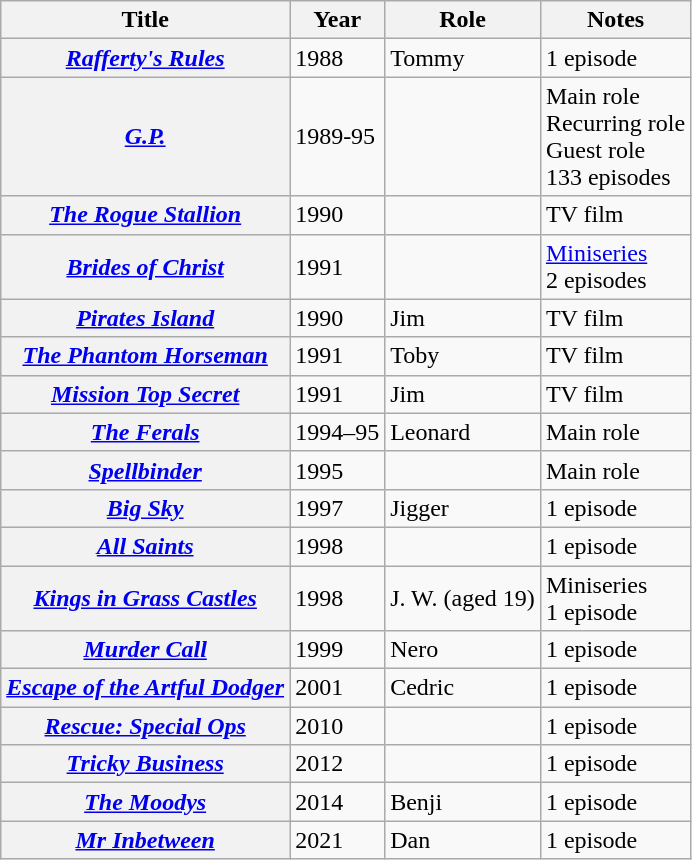<table class="wikitable plainrowheaders sortable">
<tr>
<th scope="col">Title</th>
<th scope="col">Year</th>
<th scope="col">Role</th>
<th scope="col" class="unsortable">Notes</th>
</tr>
<tr>
<th scope="row"><em><a href='#'>Rafferty's Rules</a></em></th>
<td>1988</td>
<td>Tommy</td>
<td>1 episode</td>
</tr>
<tr>
<th scope="row"><em><a href='#'>G.P.</a></em></th>
<td>1989-95</td>
<td></td>
<td>Main role <br>Recurring role <br>Guest role <br>133 episodes</td>
</tr>
<tr>
<th scope="row"><em><a href='#'>The Rogue Stallion</a></em></th>
<td>1990</td>
<td></td>
<td>TV film</td>
</tr>
<tr>
<th scope="row"><em><a href='#'>Brides of Christ</a></em></th>
<td>1991</td>
<td></td>
<td><a href='#'>Miniseries</a><br>2 episodes</td>
</tr>
<tr>
<th scope="row"><em><a href='#'>Pirates Island</a></em></th>
<td>1990</td>
<td>Jim</td>
<td>TV film</td>
</tr>
<tr>
<th scope="row"><em><a href='#'>The Phantom Horseman</a></em></th>
<td>1991</td>
<td>Toby</td>
<td>TV film</td>
</tr>
<tr>
<th scope="row"><em><a href='#'>Mission Top Secret</a></em></th>
<td>1991</td>
<td>Jim</td>
<td>TV film</td>
</tr>
<tr>
<th scope="row"><em><a href='#'>The Ferals</a></em></th>
<td>1994–95</td>
<td>Leonard</td>
<td>Main role</td>
</tr>
<tr>
<th scope="row"><em><a href='#'>Spellbinder</a></em></th>
<td>1995</td>
<td></td>
<td>Main role</td>
</tr>
<tr>
<th scope="row"><em><a href='#'>Big Sky</a></em></th>
<td>1997</td>
<td>Jigger</td>
<td>1 episode</td>
</tr>
<tr>
<th scope="row"><em><a href='#'>All Saints</a></em></th>
<td>1998</td>
<td></td>
<td>1 episode</td>
</tr>
<tr>
<th scope="row"><em><a href='#'>Kings in Grass Castles</a></em></th>
<td>1998</td>
<td>J. W. (aged 19)</td>
<td>Miniseries<br>1 episode</td>
</tr>
<tr>
<th scope="row"><em><a href='#'>Murder Call</a></em></th>
<td>1999</td>
<td>Nero</td>
<td>1 episode</td>
</tr>
<tr>
<th scope="row"><em><a href='#'>Escape of the Artful Dodger</a></em></th>
<td>2001</td>
<td>Cedric</td>
<td>1 episode</td>
</tr>
<tr>
<th scope="row"><em><a href='#'>Rescue: Special Ops</a></em></th>
<td>2010</td>
<td></td>
<td>1 episode</td>
</tr>
<tr>
<th scope="row"><em><a href='#'>Tricky Business</a></em></th>
<td>2012</td>
<td></td>
<td>1 episode</td>
</tr>
<tr>
<th scope="row"><em><a href='#'>The Moodys</a></em></th>
<td>2014</td>
<td>Benji</td>
<td>1 episode</td>
</tr>
<tr>
<th scope="row"><em><a href='#'>Mr Inbetween</a></em></th>
<td>2021</td>
<td>Dan</td>
<td>1 episode</td>
</tr>
</table>
